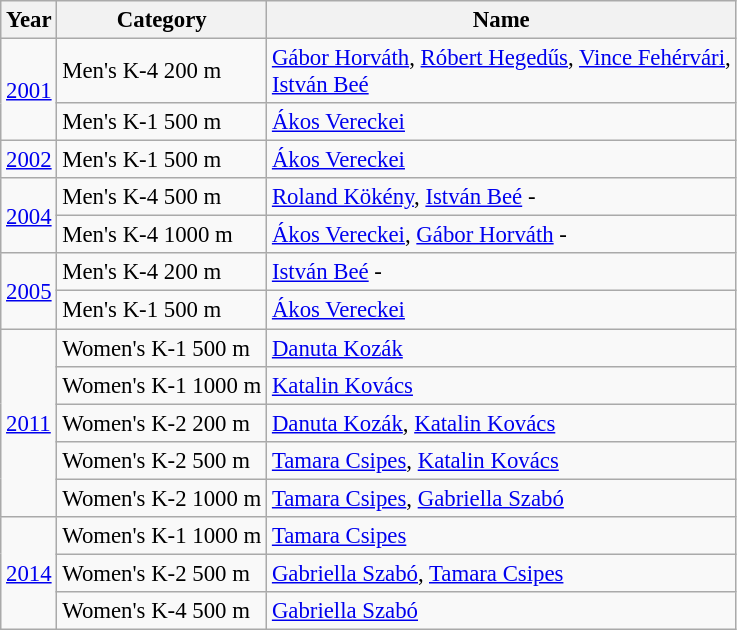<table class="wikitable sortable" center; style="font-size:95%;">
<tr>
<th>Year</th>
<th>Category</th>
<th>Name</th>
</tr>
<tr>
<td rowspan=2><a href='#'>2001</a></td>
<td>Men's K-4 200 m</td>
<td><a href='#'>Gábor Horváth</a>, <a href='#'>Róbert Hegedűs</a>, <a href='#'>Vince Fehérvári</a>,<br><a href='#'>István Beé</a></td>
</tr>
<tr>
<td>Men's K-1 500 m</td>
<td><a href='#'>Ákos Vereckei</a></td>
</tr>
<tr>
<td><a href='#'>2002</a></td>
<td>Men's K-1 500 m</td>
<td><a href='#'>Ákos Vereckei</a></td>
</tr>
<tr>
<td rowspan=2><a href='#'>2004</a></td>
<td>Men's K-4 500 m</td>
<td><a href='#'>Roland Kökény</a>, <a href='#'>István Beé</a> - </td>
</tr>
<tr>
<td>Men's K-4 1000 m</td>
<td><a href='#'>Ákos Vereckei</a>, <a href='#'>Gábor Horváth</a> - </td>
</tr>
<tr>
<td rowspan=2><a href='#'>2005</a></td>
<td>Men's K-4 200 m</td>
<td><a href='#'>István Beé</a> - </td>
</tr>
<tr>
<td>Men's K-1 500 m</td>
<td><a href='#'>Ákos Vereckei</a></td>
</tr>
<tr>
<td rowspan=5><a href='#'>2011</a></td>
<td>Women's K-1 500 m</td>
<td><a href='#'>Danuta Kozák</a></td>
</tr>
<tr>
<td>Women's K-1 1000 m</td>
<td><a href='#'>Katalin Kovács</a></td>
</tr>
<tr>
<td>Women's K-2 200 m</td>
<td><a href='#'>Danuta Kozák</a>, <a href='#'>Katalin Kovács</a></td>
</tr>
<tr>
<td>Women's K-2 500 m</td>
<td><a href='#'>Tamara Csipes</a>, <a href='#'>Katalin Kovács</a></td>
</tr>
<tr>
<td>Women's K-2 1000 m</td>
<td><a href='#'>Tamara Csipes</a>, <a href='#'>Gabriella Szabó</a></td>
</tr>
<tr>
<td rowspan=3><a href='#'>2014</a></td>
<td>Women's K-1 1000 m</td>
<td><a href='#'>Tamara Csipes</a></td>
</tr>
<tr>
<td>Women's K-2 500 m</td>
<td><a href='#'>Gabriella Szabó</a>, <a href='#'>Tamara Csipes</a></td>
</tr>
<tr>
<td>Women's K-4 500 m</td>
<td><a href='#'>Gabriella Szabó</a></td>
</tr>
</table>
